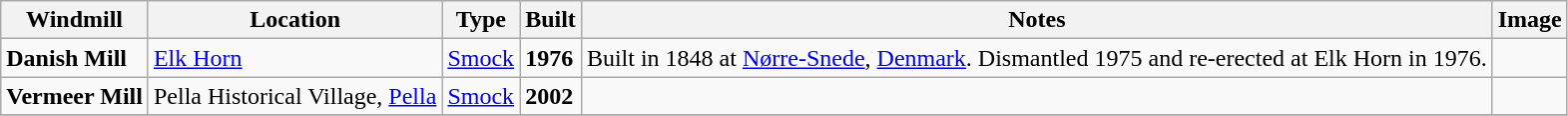<table class="wikitable">
<tr>
<th>Windmill</th>
<th>Location</th>
<th>Type</th>
<th>Built</th>
<th>Notes</th>
<th>Image</th>
</tr>
<tr>
<td><strong>Danish Mill</strong></td>
<td><a href='#'>Elk Horn</a><br></td>
<td><a href='#'>Smock</a></td>
<td><strong>1976</strong></td>
<td>Built in 1848 at <a href='#'>Nørre-Snede</a>, <a href='#'>Denmark</a>. Dismantled 1975 and re-erected at Elk Horn in 1976.</td>
<td></td>
</tr>
<tr>
<td><strong>Vermeer Mill</strong></td>
<td>Pella Historical Village, <a href='#'>Pella</a><br></td>
<td><a href='#'>Smock</a></td>
<td><strong>2002</strong></td>
<td></td>
<td></td>
</tr>
<tr>
</tr>
</table>
